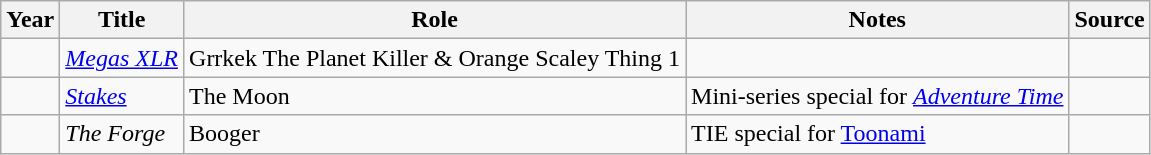<table class="wikitable sortable plainrowheaders">
<tr>
<th>Year</th>
<th>Title</th>
<th>Role</th>
<th class="unsortable">Notes</th>
<th class="unsortable">Source</th>
</tr>
<tr>
<td></td>
<td><em><a href='#'>Megas XLR</a></em></td>
<td>Grrkek The Planet Killer & Orange Scaley Thing 1</td>
<td></td>
<td></td>
</tr>
<tr>
<td></td>
<td><em><a href='#'>Stakes</a></em></td>
<td>The Moon</td>
<td>Mini-series special for <em><a href='#'>Adventure Time</a></em></td>
<td></td>
</tr>
<tr>
<td></td>
<td><em>The Forge</em></td>
<td>Booger</td>
<td>TIE special for <a href='#'>Toonami</a></td>
<td></td>
</tr>
</table>
